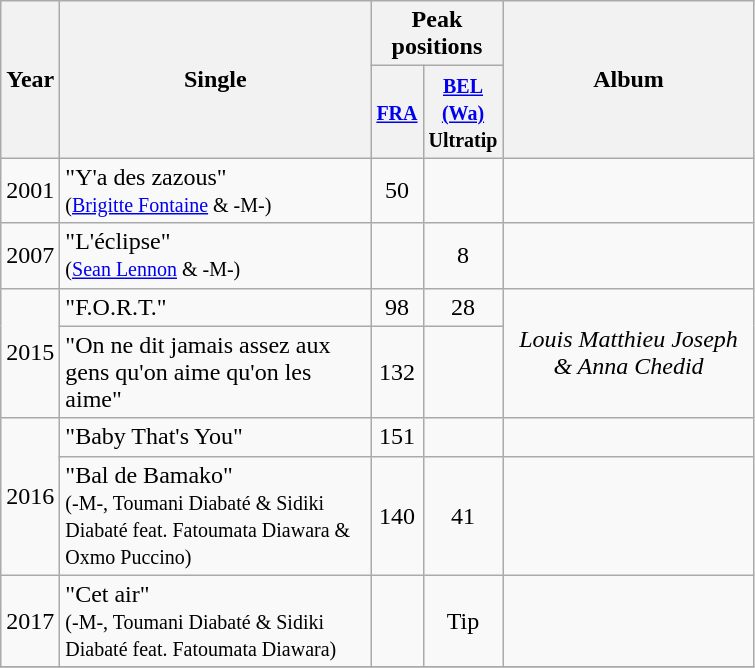<table class="wikitable">
<tr>
<th align="center" rowspan="2" width="10">Year</th>
<th align="center" rowspan="2" width="200">Single</th>
<th align="center" colspan="2" width="30">Peak positions</th>
<th align="center" rowspan="2" width="160">Album</th>
</tr>
<tr>
<th width="20"><small><a href='#'>FRA</a><br></small></th>
<th width="20"><small><a href='#'>BEL <br>(Wa)</a><br>Ultratip<br></small></th>
</tr>
<tr>
<td align="center">2001</td>
<td>"Y'a des zazous"<br><small>(<a href='#'>Brigitte Fontaine</a> & -M-)</small></td>
<td align="center">50</td>
<td align="center"></td>
<td align="center"></td>
</tr>
<tr>
<td align="center" rowspan="1">2007</td>
<td>"L'éclipse" <br><small>(<a href='#'>Sean Lennon</a> & -M-)</small></td>
<td align="center"></td>
<td align="center">8</td>
<td align="center"></td>
</tr>
<tr>
<td align="center" rowspan="2">2015</td>
<td>"F.O.R.T."</td>
<td align="center">98</td>
<td align="center">28</td>
<td align="center" rowspan=2><em>Louis Matthieu Joseph & Anna Chedid</em></td>
</tr>
<tr>
<td>"On ne dit jamais assez aux gens qu'on aime qu'on les aime"</td>
<td align="center">132</td>
<td align="center"></td>
</tr>
<tr>
<td align="center" rowspan=2>2016</td>
<td>"Baby That's You"</td>
<td align="center">151</td>
<td align="center"></td>
<td align="center"></td>
</tr>
<tr>
<td>"Bal de Bamako" <br><small>(-M-, Toumani Diabaté & Sidiki Diabaté feat. Fatoumata Diawara & Oxmo Puccino)</small></td>
<td align="center">140</td>
<td align="center">41</td>
<td align="center"></td>
</tr>
<tr>
<td align="center">2017</td>
<td>"Cet air"<br><small>(-M-, Toumani Diabaté & Sidiki Diabaté feat. Fatoumata Diawara)</small></td>
<td align="center"></td>
<td align="center">Tip</td>
<td align="center"></td>
</tr>
<tr>
</tr>
</table>
